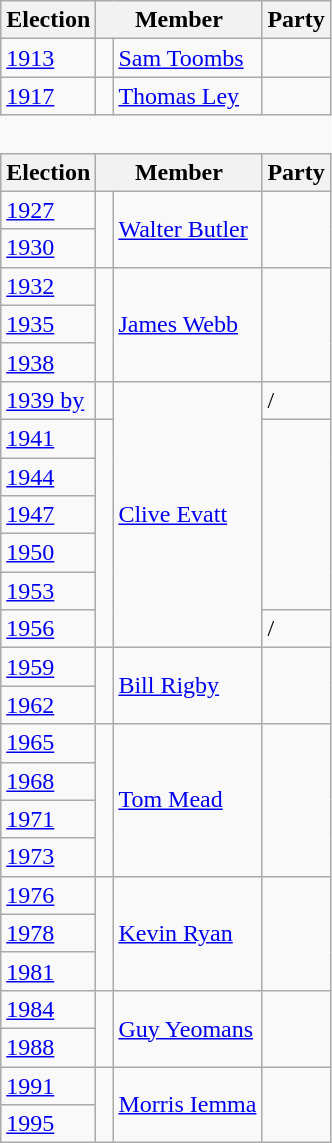<table class="wikitable" style='border-style: none none none none;'>
<tr>
<th>Election</th>
<th colspan="2">Member</th>
<th>Party</th>
</tr>
<tr style="background: #f9f9f9">
<td><a href='#'>1913</a></td>
<td> </td>
<td><a href='#'>Sam Toombs</a></td>
<td></td>
</tr>
<tr style="background: #f9f9f9">
<td><a href='#'>1917</a></td>
<td> </td>
<td><a href='#'>Thomas Ley</a></td>
<td></td>
</tr>
<tr>
<td colspan="4" style='border-style: none none none none;'> </td>
</tr>
<tr>
<th>Election</th>
<th colspan="2">Member</th>
<th>Party</th>
</tr>
<tr style="background: #f9f9f9">
<td><a href='#'>1927</a></td>
<td rowspan="2" > </td>
<td rowspan="2"><a href='#'>Walter Butler</a></td>
<td rowspan="2"></td>
</tr>
<tr style="background: #f9f9f9">
<td><a href='#'>1930</a></td>
</tr>
<tr style="background: #f9f9f9">
<td><a href='#'>1932</a></td>
<td rowspan="3" > </td>
<td rowspan="3"><a href='#'>James Webb</a></td>
<td rowspan="3"></td>
</tr>
<tr style="background: #f9f9f9">
<td><a href='#'>1935</a></td>
</tr>
<tr style="background: #f9f9f9">
<td><a href='#'>1938</a></td>
</tr>
<tr style="background: #f9f9f9">
<td><a href='#'>1939 by</a></td>
<td> </td>
<td rowspan="7"><a href='#'>Clive Evatt</a></td>
<td> / </td>
</tr>
<tr style="background: #f9f9f9">
<td><a href='#'>1941</a></td>
<td rowspan="6" > </td>
<td rowspan="5"></td>
</tr>
<tr style="background: #f9f9f9">
<td><a href='#'>1944</a></td>
</tr>
<tr style="background: #f9f9f9">
<td><a href='#'>1947</a></td>
</tr>
<tr style="background: #f9f9f9">
<td><a href='#'>1950</a></td>
</tr>
<tr style="background: #f9f9f9">
<td><a href='#'>1953</a></td>
</tr>
<tr style="background: #f9f9f9">
<td><a href='#'>1956</a></td>
<td> / </td>
</tr>
<tr style="background: #f9f9f9">
<td><a href='#'>1959</a></td>
<td rowspan="2" > </td>
<td rowspan="2"><a href='#'>Bill Rigby</a></td>
<td rowspan="2"></td>
</tr>
<tr style="background: #f9f9f9">
<td><a href='#'>1962</a></td>
</tr>
<tr style="background: #f9f9f9">
<td><a href='#'>1965</a></td>
<td rowspan="4" > </td>
<td rowspan="4"><a href='#'>Tom Mead</a></td>
<td rowspan="4"></td>
</tr>
<tr style="background: #f9f9f9">
<td><a href='#'>1968</a></td>
</tr>
<tr style="background: #f9f9f9">
<td><a href='#'>1971</a></td>
</tr>
<tr style="background: #f9f9f9">
<td><a href='#'>1973</a></td>
</tr>
<tr style="background: #f9f9f9">
<td><a href='#'>1976</a></td>
<td rowspan="3" > </td>
<td rowspan="3"><a href='#'>Kevin Ryan</a></td>
<td rowspan="3"></td>
</tr>
<tr style="background: #f9f9f9">
<td><a href='#'>1978</a></td>
</tr>
<tr style="background: #f9f9f9">
<td><a href='#'>1981</a></td>
</tr>
<tr style="background: #f9f9f9">
<td><a href='#'>1984</a></td>
<td rowspan="2" > </td>
<td rowspan="2"><a href='#'>Guy Yeomans</a></td>
<td rowspan="2"></td>
</tr>
<tr style="background: #f9f9f9">
<td><a href='#'>1988</a></td>
</tr>
<tr style="background: #f9f9f9">
<td><a href='#'>1991</a></td>
<td rowspan="2" > </td>
<td rowspan="2"><a href='#'>Morris Iemma</a></td>
<td rowspan="2"></td>
</tr>
<tr style="background: #f9f9f9">
<td><a href='#'>1995</a></td>
</tr>
</table>
